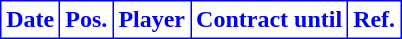<table class="wikitable plainrowheaders sortable">
<tr>
<th style="background:white; color:blue; border: 1px solid blue;">Date</th>
<th style="background:white; color:blue; border: 1px solid blue;">Pos.</th>
<th style="background:white; color:blue; border: 1px solid blue;">Player</th>
<th style="background:white; color:blue; border: 1px solid blue;">Contract until</th>
<th style="background:white; color:blue; border: 1px solid blue;">Ref.</th>
</tr>
</table>
